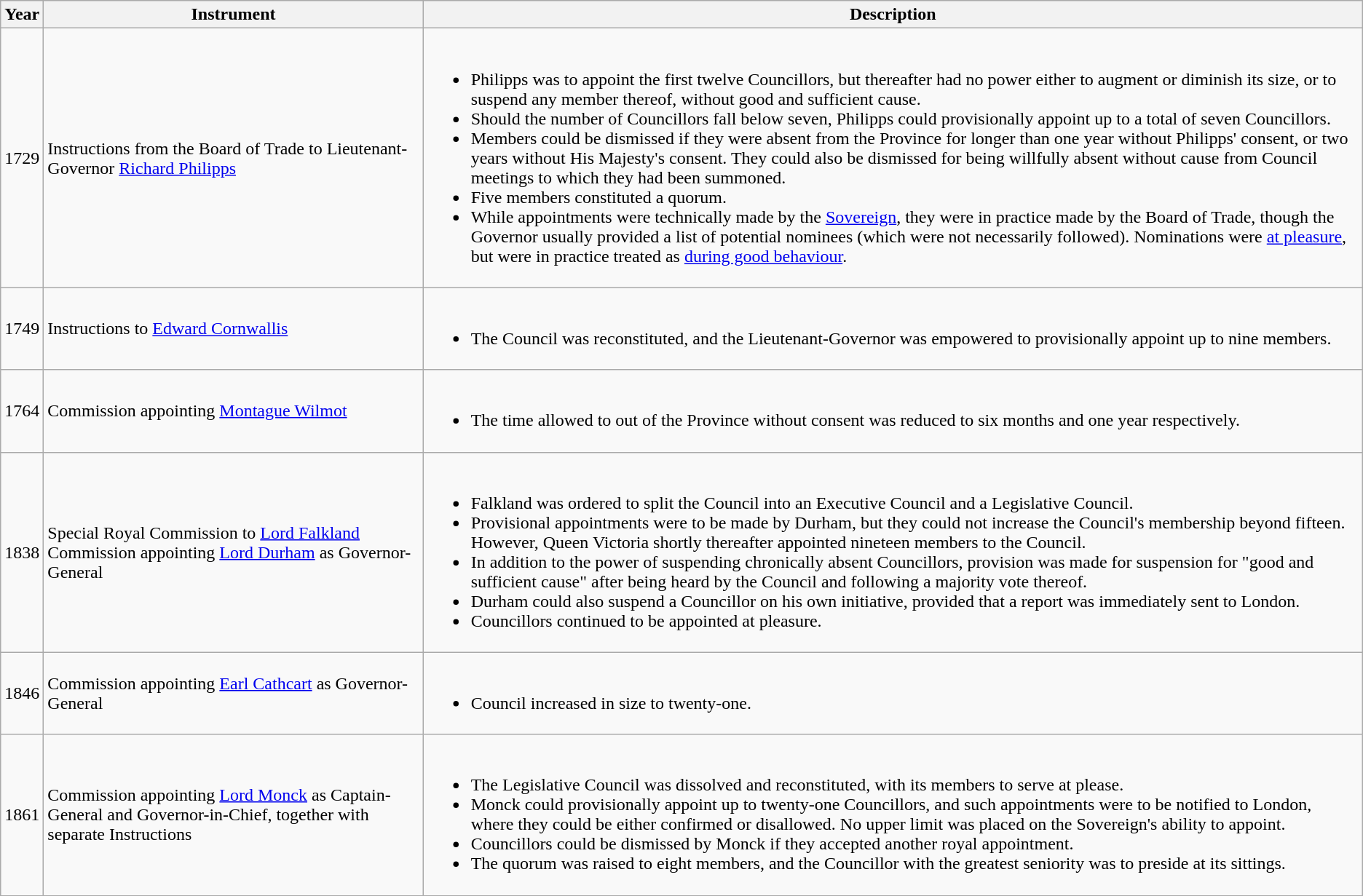<table class="wikitable">
<tr>
<th>Year</th>
<th>Instrument</th>
<th>Description</th>
</tr>
<tr>
<td>1729</td>
<td>Instructions from the Board of Trade to Lieutenant-Governor <a href='#'>Richard Philipps</a></td>
<td><br><ul><li>Philipps was to appoint the first twelve Councillors, but thereafter had no power either to augment or diminish its size, or to suspend any member thereof, without good and sufficient cause.</li><li>Should the number of Councillors fall below seven, Philipps could provisionally appoint up to a total of seven Councillors.</li><li>Members could be dismissed if they were absent from the Province for longer than one year without Philipps' consent, or two years without His Majesty's consent. They could also be dismissed for being willfully absent without cause from Council meetings to which they had been summoned.</li><li>Five members constituted a quorum.</li><li>While appointments were technically made by the <a href='#'>Sovereign</a>, they were in practice made by the Board of Trade, though the Governor usually provided a list of potential nominees (which were not necessarily followed). Nominations were <a href='#'>at pleasure</a>, but were in practice treated as <a href='#'>during good behaviour</a>.</li></ul></td>
</tr>
<tr>
<td>1749</td>
<td>Instructions to <a href='#'>Edward Cornwallis</a></td>
<td><br><ul><li>The Council was reconstituted, and the Lieutenant-Governor was empowered to provisionally appoint up to nine members.</li></ul></td>
</tr>
<tr>
<td>1764</td>
<td>Commission appointing <a href='#'>Montague Wilmot</a></td>
<td><br><ul><li>The time allowed to out of the Province without consent was reduced to six months and one year respectively.</li></ul></td>
</tr>
<tr>
<td>1838</td>
<td>Special Royal Commission to <a href='#'>Lord Falkland</a><br>Commission appointing <a href='#'>Lord Durham</a> as Governor-General</td>
<td><br><ul><li>Falkland was ordered to split the Council into an Executive Council and a Legislative Council.</li><li>Provisional appointments were to be made by Durham, but they could not increase the Council's membership beyond fifteen. However, Queen Victoria shortly thereafter appointed nineteen members to the Council.</li><li>In addition to the power of suspending chronically absent Councillors, provision was made for suspension for "good and sufficient cause" after being heard by the Council and following a majority vote thereof.</li><li>Durham could also suspend a Councillor on his own initiative, provided that a report was immediately sent to London.</li><li>Councillors continued to be appointed at pleasure.</li></ul></td>
</tr>
<tr>
<td>1846</td>
<td>Commission appointing <a href='#'>Earl Cathcart</a> as Governor-General</td>
<td><br><ul><li>Council increased in size to twenty-one.</li></ul></td>
</tr>
<tr>
<td>1861</td>
<td>Commission appointing <a href='#'>Lord Monck</a> as Captain-General and Governor-in-Chief, together with separate Instructions</td>
<td><br><ul><li>The Legislative Council was dissolved and reconstituted, with its members to serve at please.</li><li>Monck could provisionally appoint up to twenty-one Councillors, and such appointments were to be notified to London, where they could be either confirmed or disallowed. No upper limit was placed on the Sovereign's ability to appoint.</li><li>Councillors could be dismissed by Monck if they accepted another royal appointment.</li><li>The quorum was raised to eight members, and the Councillor with the greatest seniority was to preside at its sittings.</li></ul></td>
</tr>
</table>
